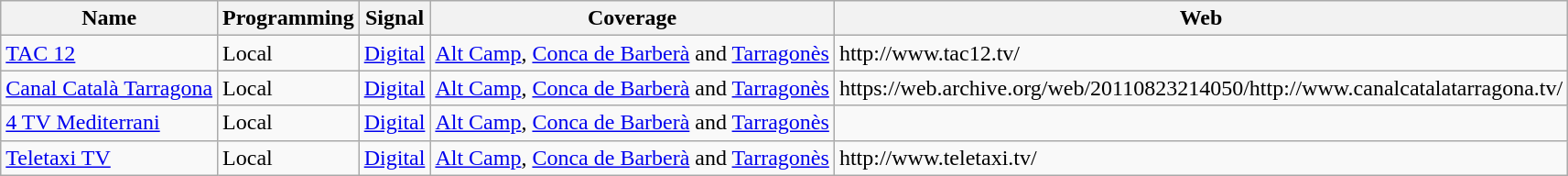<table class="wikitable">
<tr>
<th>Name</th>
<th>Programming</th>
<th>Signal</th>
<th>Coverage</th>
<th>Web</th>
</tr>
<tr>
<td><a href='#'>TAC 12</a></td>
<td>Local</td>
<td><a href='#'>Digital</a></td>
<td><a href='#'>Alt Camp</a>, <a href='#'>Conca de Barberà</a> and <a href='#'>Tarragonès</a></td>
<td>http://www.tac12.tv/</td>
</tr>
<tr>
<td><a href='#'>Canal Català Tarragona</a></td>
<td>Local</td>
<td><a href='#'>Digital</a></td>
<td><a href='#'>Alt Camp</a>, <a href='#'>Conca de Barberà</a> and <a href='#'>Tarragonès</a></td>
<td>https://web.archive.org/web/20110823214050/http://www.canalcatalatarragona.tv/</td>
</tr>
<tr>
<td><a href='#'>4 TV Mediterrani</a></td>
<td>Local</td>
<td><a href='#'>Digital</a></td>
<td><a href='#'>Alt Camp</a>, <a href='#'>Conca de Barberà</a> and <a href='#'>Tarragonès</a></td>
<td></td>
</tr>
<tr>
<td><a href='#'>Teletaxi TV</a></td>
<td>Local</td>
<td><a href='#'>Digital</a></td>
<td><a href='#'>Alt Camp</a>, <a href='#'>Conca de Barberà</a> and <a href='#'>Tarragonès</a></td>
<td>http://www.teletaxi.tv/ </td>
</tr>
</table>
